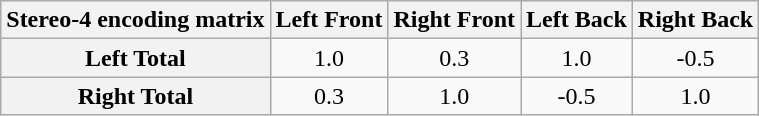<table class="wikitable" style="text-align:center">
<tr>
<th>Stereo-4 encoding matrix</th>
<th>Left Front</th>
<th>Right Front</th>
<th>Left Back</th>
<th>Right Back</th>
</tr>
<tr>
<th>Left Total</th>
<td>1.0</td>
<td>0.3</td>
<td>1.0</td>
<td>-0.5</td>
</tr>
<tr>
<th>Right  Total</th>
<td>0.3</td>
<td>1.0</td>
<td>-0.5</td>
<td>1.0</td>
</tr>
</table>
